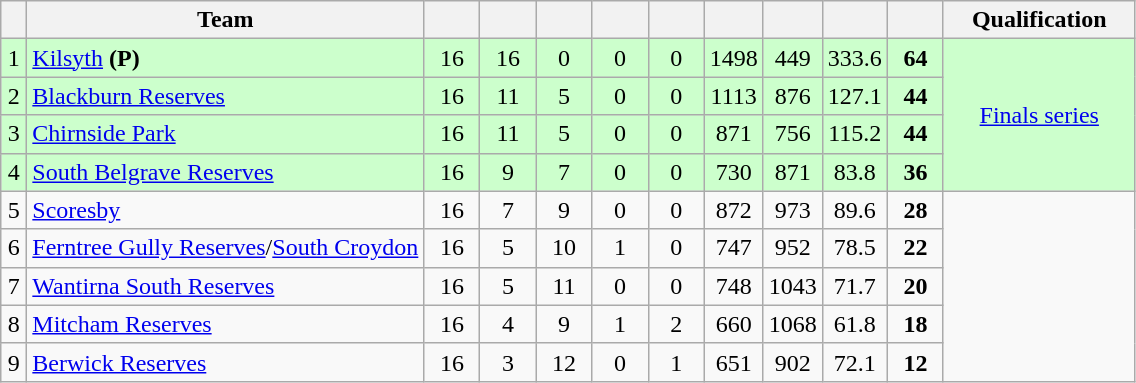<table class="wikitable" style="text-align:center; margin-bottom:0">
<tr>
<th style="width:10px"></th>
<th style="width:35%;">Team</th>
<th style="width:30px;"></th>
<th style="width:30px;"></th>
<th style="width:30px;"></th>
<th style="width:30px;"></th>
<th style="width:30px;"></th>
<th style="width:30px;"><br></th>
<th style="width:30px;"></th>
<th style="width:30px;"></th>
<th style="width:30px;"></th>
<th>Qualification</th>
</tr>
<tr style="background:#ccffcc;">
<td>1</td>
<td style="text-align:left;"><a href='#'>Kilsyth</a> <strong>(P)</strong></td>
<td>16</td>
<td>16</td>
<td>0</td>
<td>0</td>
<td>0</td>
<td>1498</td>
<td>449</td>
<td>333.6</td>
<td><strong>64</strong></td>
<td rowspan=4><a href='#'>Finals series</a></td>
</tr>
<tr style="background:#ccffcc;">
<td>2</td>
<td style="text-align:left;"><a href='#'>Blackburn Reserves</a></td>
<td>16</td>
<td>11</td>
<td>5</td>
<td>0</td>
<td>0</td>
<td>1113</td>
<td>876</td>
<td>127.1</td>
<td><strong>44</strong></td>
</tr>
<tr style="background:#ccffcc;">
<td>3</td>
<td style="text-align:left;"><a href='#'>Chirnside Park</a></td>
<td>16</td>
<td>11</td>
<td>5</td>
<td>0</td>
<td>0</td>
<td>871</td>
<td>756</td>
<td>115.2</td>
<td><strong>44</strong></td>
</tr>
<tr style="background:#ccffcc;">
<td>4</td>
<td style="text-align:left;"><a href='#'>South Belgrave Reserves</a></td>
<td>16</td>
<td>9</td>
<td>7</td>
<td>0</td>
<td>0</td>
<td>730</td>
<td>871</td>
<td>83.8</td>
<td><strong>36</strong></td>
</tr>
<tr>
<td>5</td>
<td style="text-align:left;"><a href='#'>Scoresby</a></td>
<td>16</td>
<td>7</td>
<td>9</td>
<td>0</td>
<td>0</td>
<td>872</td>
<td>973</td>
<td>89.6</td>
<td><strong>28</strong></td>
<td rowspan=5></td>
</tr>
<tr>
<td>6</td>
<td style="text-align:left;"><a href='#'>Ferntree Gully Reserves</a>/<a href='#'>South Croydon</a></td>
<td>16</td>
<td>5</td>
<td>10</td>
<td>1</td>
<td>0</td>
<td>747</td>
<td>952</td>
<td>78.5</td>
<td><strong>22</strong></td>
</tr>
<tr>
<td>7</td>
<td style="text-align:left;"><a href='#'>Wantirna South Reserves</a></td>
<td>16</td>
<td>5</td>
<td>11</td>
<td>0</td>
<td>0</td>
<td>748</td>
<td>1043</td>
<td>71.7</td>
<td><strong>20</strong></td>
</tr>
<tr>
<td>8</td>
<td style="text-align:left;"><a href='#'>Mitcham Reserves</a></td>
<td>16</td>
<td>4</td>
<td>9</td>
<td>1</td>
<td>2</td>
<td>660</td>
<td>1068</td>
<td>61.8</td>
<td><strong>18</strong></td>
</tr>
<tr>
<td>9</td>
<td style="text-align:left;"><a href='#'>Berwick Reserves</a></td>
<td>16</td>
<td>3</td>
<td>12</td>
<td>0</td>
<td>1</td>
<td>651</td>
<td>902</td>
<td>72.1</td>
<td><strong>12</strong></td>
</tr>
</table>
